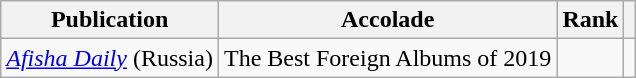<table class="sortable wikitable">
<tr>
<th>Publication</th>
<th>Accolade</th>
<th>Rank</th>
<th class="unsortable"></th>
</tr>
<tr>
<td><em><a href='#'>Afisha Daily</a></em> (Russia)</td>
<td>The Best Foreign Albums of 2019</td>
<td></td>
<td></td>
</tr>
</table>
